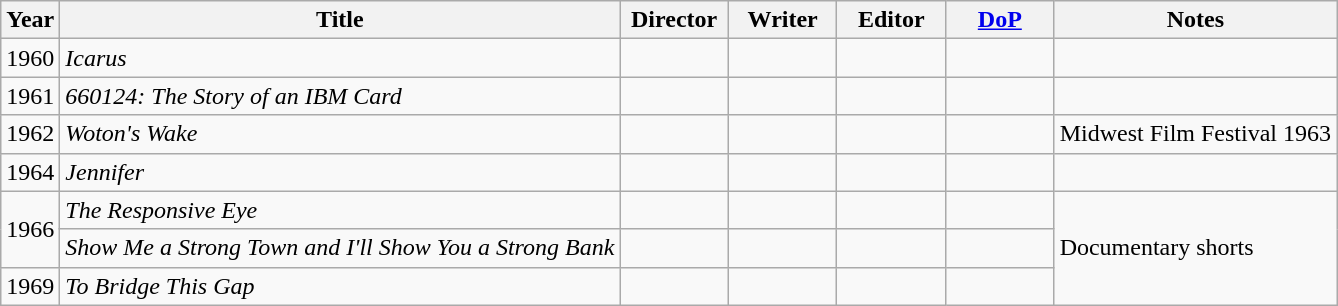<table class="wikitable">
<tr>
<th scope="col">Year</th>
<th scope="col">Title</th>
<th scope="col" width="65">Director</th>
<th scope="col" width="65">Writer</th>
<th scope="col" width="65">Editor</th>
<th scope="col" width="65"><a href='#'>DoP</a></th>
<th scope="col">Notes</th>
</tr>
<tr>
<td>1960</td>
<td scope="row"><em>Icarus</em></td>
<td></td>
<td></td>
<td></td>
<td></td>
<td></td>
</tr>
<tr>
<td>1961</td>
<td scope="row"><em>660124: The Story of an IBM Card</em></td>
<td></td>
<td></td>
<td></td>
<td></td>
<td></td>
</tr>
<tr>
<td>1962</td>
<td scope="row"><em>Woton's Wake</em></td>
<td></td>
<td></td>
<td></td>
<td></td>
<td>Midwest Film Festival 1963</td>
</tr>
<tr>
<td>1964</td>
<td scope="row"><em>Jennifer</em></td>
<td></td>
<td></td>
<td></td>
<td></td>
<td></td>
</tr>
<tr>
<td rowspan=2>1966</td>
<td scope="row"><em>The Responsive Eye</em></td>
<td></td>
<td></td>
<td></td>
<td></td>
<td rowspan=3>Documentary shorts</td>
</tr>
<tr>
<td scope="row"><em>Show Me a Strong Town and I'll Show You a Strong Bank</em></td>
<td></td>
<td></td>
<td></td>
<td></td>
</tr>
<tr>
<td>1969</td>
<td scope="row"><em>To Bridge This Gap</em></td>
<td></td>
<td></td>
<td></td>
<td></td>
</tr>
</table>
